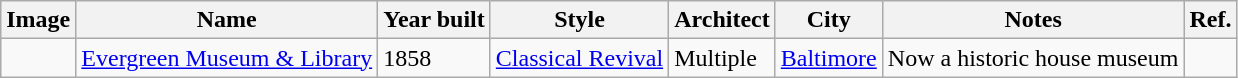<table class="sortable wikitable">
<tr>
<th>Image</th>
<th>Name</th>
<th>Year built</th>
<th>Style</th>
<th>Architect</th>
<th>City</th>
<th>Notes</th>
<th>Ref.</th>
</tr>
<tr>
<td></td>
<td><a href='#'>Evergreen Museum & Library</a></td>
<td>1858</td>
<td><a href='#'>Classical Revival</a></td>
<td>Multiple</td>
<td><a href='#'>Baltimore</a></td>
<td>Now a historic house museum</td>
<td></td>
</tr>
</table>
